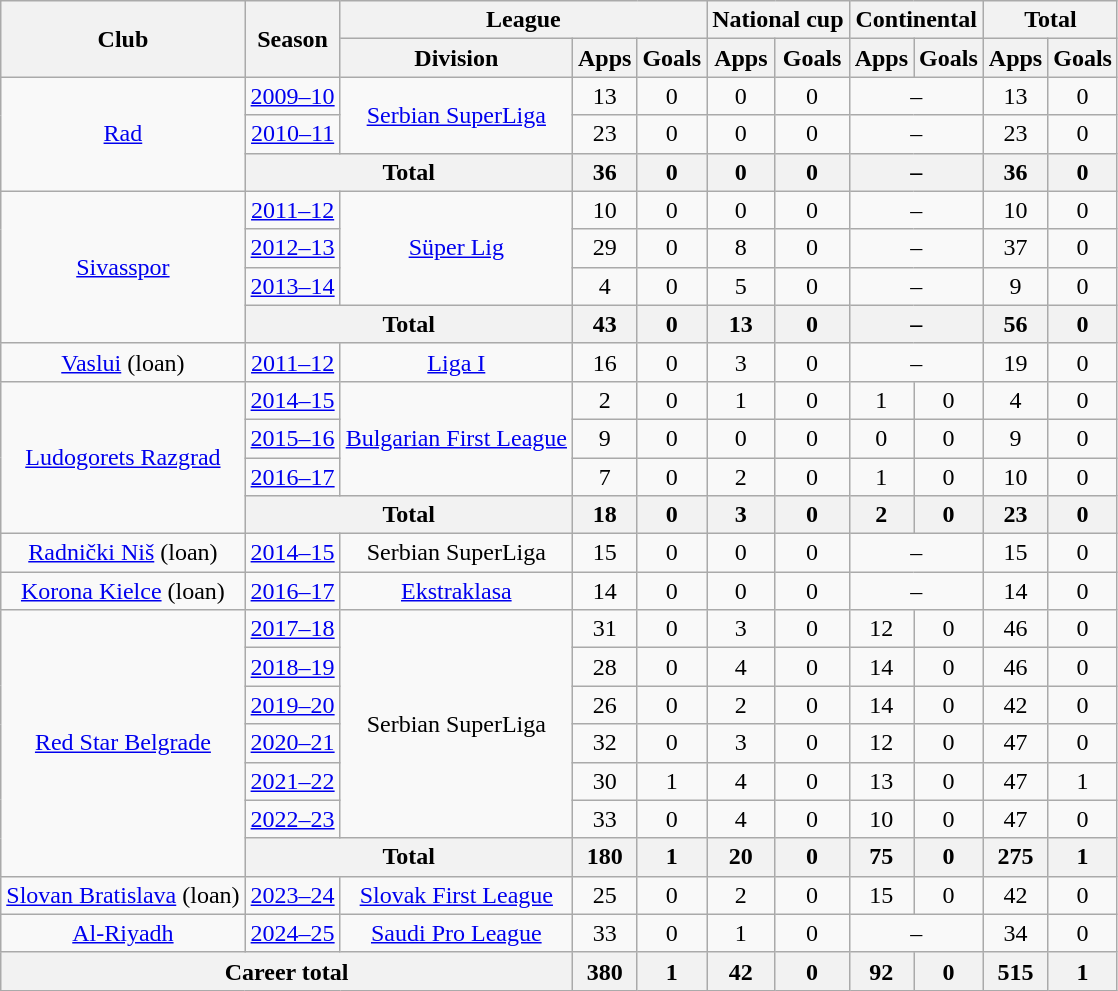<table class="wikitable" style="text-align:center">
<tr>
<th rowspan="2">Club</th>
<th rowspan="2">Season</th>
<th colspan="3">League</th>
<th colspan="2">National cup</th>
<th colspan="2">Continental</th>
<th colspan="2">Total</th>
</tr>
<tr>
<th>Division</th>
<th>Apps</th>
<th>Goals</th>
<th>Apps</th>
<th>Goals</th>
<th>Apps</th>
<th>Goals</th>
<th>Apps</th>
<th>Goals</th>
</tr>
<tr>
<td rowspan="3"><a href='#'>Rad</a></td>
<td><a href='#'>2009–10</a></td>
<td rowspan="2"><a href='#'>Serbian SuperLiga</a></td>
<td>13</td>
<td>0</td>
<td>0</td>
<td>0</td>
<td colspan="2">–</td>
<td>13</td>
<td>0</td>
</tr>
<tr>
<td><a href='#'>2010–11</a></td>
<td>23</td>
<td>0</td>
<td>0</td>
<td>0</td>
<td colspan="2">–</td>
<td>23</td>
<td>0</td>
</tr>
<tr>
<th colspan="2">Total</th>
<th>36</th>
<th>0</th>
<th>0</th>
<th>0</th>
<th colspan="2">–</th>
<th>36</th>
<th>0</th>
</tr>
<tr>
<td rowspan="4"><a href='#'>Sivasspor</a></td>
<td><a href='#'>2011–12</a></td>
<td rowspan="3"><a href='#'>Süper Lig</a></td>
<td>10</td>
<td>0</td>
<td>0</td>
<td>0</td>
<td colspan="2">–</td>
<td>10</td>
<td>0</td>
</tr>
<tr>
<td><a href='#'>2012–13</a></td>
<td>29</td>
<td>0</td>
<td>8</td>
<td>0</td>
<td colspan="2">–</td>
<td>37</td>
<td>0</td>
</tr>
<tr>
<td><a href='#'>2013–14</a></td>
<td>4</td>
<td>0</td>
<td>5</td>
<td>0</td>
<td colspan="2">–</td>
<td>9</td>
<td>0</td>
</tr>
<tr>
<th colspan="2">Total</th>
<th>43</th>
<th>0</th>
<th>13</th>
<th>0</th>
<th colspan="2">–</th>
<th>56</th>
<th>0</th>
</tr>
<tr>
<td><a href='#'>Vaslui</a> (loan)</td>
<td><a href='#'>2011–12</a></td>
<td><a href='#'>Liga I</a></td>
<td>16</td>
<td>0</td>
<td>3</td>
<td>0</td>
<td colspan="2">–</td>
<td>19</td>
<td>0</td>
</tr>
<tr>
<td rowspan="4"><a href='#'>Ludogorets Razgrad</a></td>
<td><a href='#'>2014–15</a></td>
<td rowspan="3"><a href='#'>Bulgarian First League</a></td>
<td>2</td>
<td>0</td>
<td>1</td>
<td>0</td>
<td>1</td>
<td>0</td>
<td>4</td>
<td>0</td>
</tr>
<tr>
<td><a href='#'>2015–16</a></td>
<td>9</td>
<td>0</td>
<td>0</td>
<td>0</td>
<td>0</td>
<td>0</td>
<td>9</td>
<td>0</td>
</tr>
<tr>
<td><a href='#'>2016–17</a></td>
<td>7</td>
<td>0</td>
<td>2</td>
<td>0</td>
<td>1</td>
<td>0</td>
<td>10</td>
<td>0</td>
</tr>
<tr>
<th colspan="2">Total</th>
<th>18</th>
<th>0</th>
<th>3</th>
<th>0</th>
<th>2</th>
<th>0</th>
<th>23</th>
<th>0</th>
</tr>
<tr>
<td><a href='#'>Radnički Niš</a> (loan)</td>
<td><a href='#'>2014–15</a></td>
<td>Serbian SuperLiga</td>
<td>15</td>
<td>0</td>
<td>0</td>
<td>0</td>
<td colspan="2">–</td>
<td>15</td>
<td>0</td>
</tr>
<tr>
<td><a href='#'>Korona Kielce</a> (loan)</td>
<td><a href='#'>2016–17</a></td>
<td><a href='#'>Ekstraklasa</a></td>
<td>14</td>
<td>0</td>
<td>0</td>
<td>0</td>
<td colspan="2">–</td>
<td>14</td>
<td>0</td>
</tr>
<tr>
<td rowspan="7"><a href='#'>Red Star Belgrade</a></td>
<td><a href='#'>2017–18</a></td>
<td rowspan="6">Serbian SuperLiga</td>
<td>31</td>
<td>0</td>
<td>3</td>
<td>0</td>
<td>12</td>
<td>0</td>
<td>46</td>
<td>0</td>
</tr>
<tr>
<td><a href='#'>2018–19</a></td>
<td>28</td>
<td>0</td>
<td>4</td>
<td>0</td>
<td>14</td>
<td>0</td>
<td>46</td>
<td>0</td>
</tr>
<tr>
<td><a href='#'>2019–20</a></td>
<td>26</td>
<td>0</td>
<td>2</td>
<td>0</td>
<td>14</td>
<td>0</td>
<td>42</td>
<td>0</td>
</tr>
<tr>
<td><a href='#'>2020–21</a></td>
<td>32</td>
<td>0</td>
<td>3</td>
<td>0</td>
<td>12</td>
<td>0</td>
<td>47</td>
<td>0</td>
</tr>
<tr>
<td><a href='#'>2021–22</a></td>
<td>30</td>
<td>1</td>
<td>4</td>
<td>0</td>
<td>13</td>
<td>0</td>
<td>47</td>
<td>1</td>
</tr>
<tr>
<td><a href='#'>2022–23</a></td>
<td>33</td>
<td>0</td>
<td>4</td>
<td>0</td>
<td>10</td>
<td>0</td>
<td>47</td>
<td>0</td>
</tr>
<tr>
<th colspan="2">Total</th>
<th>180</th>
<th>1</th>
<th>20</th>
<th>0</th>
<th>75</th>
<th>0</th>
<th>275</th>
<th>1</th>
</tr>
<tr>
<td><a href='#'>Slovan Bratislava</a> (loan)</td>
<td><a href='#'>2023–24</a></td>
<td><a href='#'>Slovak First League</a></td>
<td>25</td>
<td>0</td>
<td>2</td>
<td>0</td>
<td>15</td>
<td>0</td>
<td>42</td>
<td>0</td>
</tr>
<tr>
<td><a href='#'>Al-Riyadh</a></td>
<td><a href='#'>2024–25</a></td>
<td><a href='#'>Saudi Pro League</a></td>
<td>33</td>
<td>0</td>
<td>1</td>
<td>0</td>
<td colspan="2">–</td>
<td>34</td>
<td>0</td>
</tr>
<tr>
<th colspan="3">Career total</th>
<th>380</th>
<th>1</th>
<th>42</th>
<th>0</th>
<th>92</th>
<th>0</th>
<th>515</th>
<th>1</th>
</tr>
</table>
